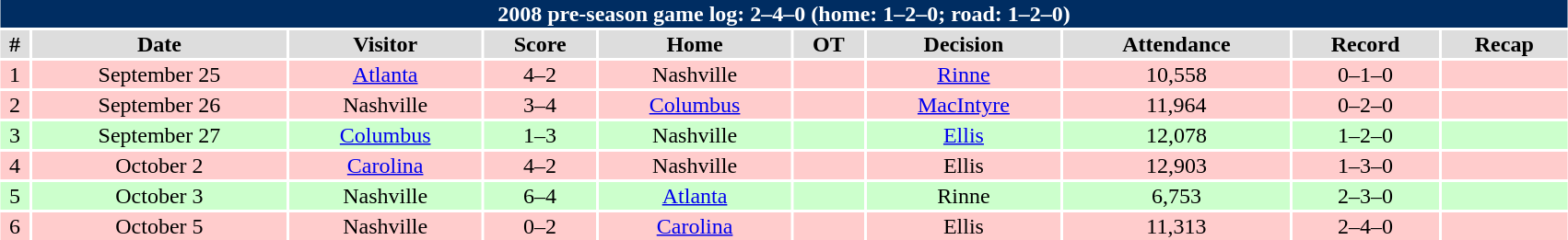<table class="toccolours collapsible collapsed" width=90% style="clear:both; margin:1.5em auto; text-align:center">
<tr>
<th colspan=11 style="background:#002D62; color:#FFFFFF;">2008 pre-season game log: 2–4–0 (home: 1–2–0; road: 1–2–0)</th>
</tr>
<tr align="center" bgcolor="#dddddd">
<td><strong>#</strong></td>
<td><strong>Date</strong></td>
<td><strong>Visitor</strong></td>
<td><strong>Score</strong></td>
<td><strong>Home</strong></td>
<td><strong>OT</strong></td>
<td><strong>Decision</strong></td>
<td><strong>Attendance</strong></td>
<td><strong>Record</strong></td>
<td><strong>Recap</strong></td>
</tr>
<tr align="center" bgcolor="#ffcccc">
<td>1</td>
<td>September 25</td>
<td><a href='#'>Atlanta</a></td>
<td>4–2</td>
<td>Nashville</td>
<td></td>
<td><a href='#'>Rinne</a></td>
<td>10,558</td>
<td>0–1–0</td>
<td></td>
</tr>
<tr align="center" bgcolor="#ffcccc">
<td>2</td>
<td>September 26</td>
<td>Nashville</td>
<td>3–4</td>
<td><a href='#'>Columbus</a></td>
<td></td>
<td><a href='#'>MacIntyre</a></td>
<td>11,964</td>
<td>0–2–0</td>
<td></td>
</tr>
<tr align="center" bgcolor="#ccffcc">
<td>3</td>
<td>September 27</td>
<td><a href='#'>Columbus</a></td>
<td>1–3</td>
<td>Nashville</td>
<td></td>
<td><a href='#'>Ellis</a></td>
<td>12,078</td>
<td>1–2–0</td>
<td></td>
</tr>
<tr align="center" bgcolor="#ffcccc">
<td>4</td>
<td>October 2</td>
<td><a href='#'>Carolina</a></td>
<td>4–2</td>
<td>Nashville</td>
<td></td>
<td>Ellis</td>
<td>12,903</td>
<td>1–3–0</td>
<td></td>
</tr>
<tr align="center" bgcolor="#ccffcc">
<td>5</td>
<td>October 3</td>
<td>Nashville</td>
<td>6–4</td>
<td><a href='#'>Atlanta</a></td>
<td></td>
<td>Rinne</td>
<td>6,753</td>
<td>2–3–0</td>
<td></td>
</tr>
<tr align="center" bgcolor="#ffcccc">
<td>6</td>
<td>October 5</td>
<td>Nashville</td>
<td>0–2</td>
<td><a href='#'>Carolina</a></td>
<td></td>
<td>Ellis</td>
<td>11,313</td>
<td>2–4–0</td>
<td></td>
</tr>
</table>
